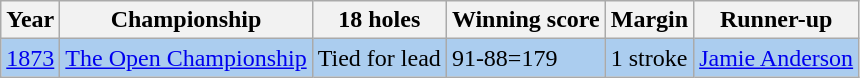<table class="wikitable">
<tr>
<th>Year</th>
<th>Championship</th>
<th>18 holes</th>
<th>Winning score</th>
<th>Margin</th>
<th>Runner-up</th>
</tr>
<tr style="background:#ABCDEF;">
<td align=center><a href='#'>1873</a></td>
<td><a href='#'>The Open Championship</a></td>
<td>Tied for lead</td>
<td>91-88=179</td>
<td>1 stroke</td>
<td> <a href='#'>Jamie Anderson</a></td>
</tr>
</table>
